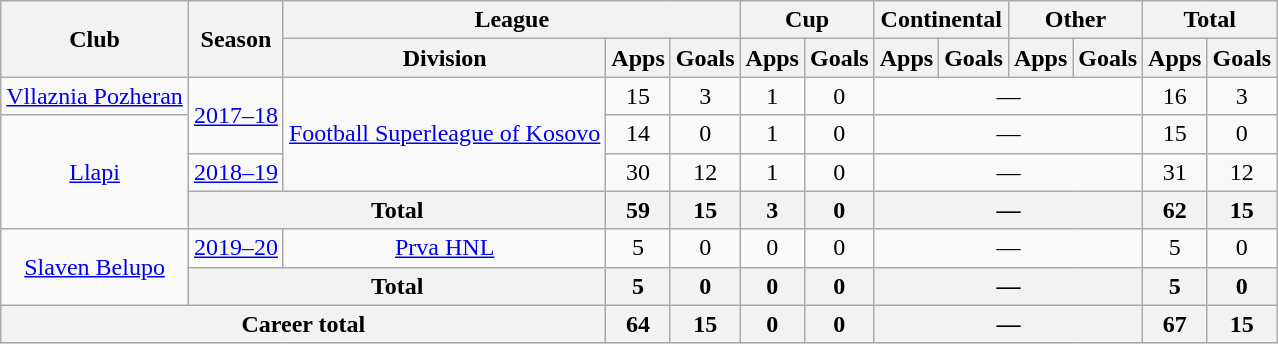<table class="wikitable" style="text-align:center">
<tr>
<th rowspan="2">Club</th>
<th rowspan="2">Season</th>
<th colspan="3">League</th>
<th colspan="2">Cup</th>
<th colspan="2">Continental</th>
<th colspan="2">Other</th>
<th colspan="2">Total</th>
</tr>
<tr>
<th>Division</th>
<th>Apps</th>
<th>Goals</th>
<th>Apps</th>
<th>Goals</th>
<th>Apps</th>
<th>Goals</th>
<th>Apps</th>
<th>Goals</th>
<th>Apps</th>
<th>Goals</th>
</tr>
<tr>
<td><a href='#'>Vllaznia Pozheran</a></td>
<td rowspan="2"><a href='#'>2017–18</a></td>
<td rowspan="3"><a href='#'>Football Superleague of Kosovo</a></td>
<td>15</td>
<td>3</td>
<td>1</td>
<td>0</td>
<td colspan="4">—</td>
<td>16</td>
<td>3</td>
</tr>
<tr>
<td rowspan="3"><a href='#'>Llapi</a></td>
<td>14</td>
<td>0</td>
<td>1</td>
<td>0</td>
<td colspan="4">—</td>
<td>15</td>
<td>0</td>
</tr>
<tr>
<td><a href='#'>2018–19</a></td>
<td>30</td>
<td>12</td>
<td>1</td>
<td>0</td>
<td colspan="4">—</td>
<td>31</td>
<td>12</td>
</tr>
<tr>
<th colspan="2">Total</th>
<th>59</th>
<th>15</th>
<th>3</th>
<th>0</th>
<th colspan="4">—</th>
<th>62</th>
<th>15</th>
</tr>
<tr>
<td rowspan="2"><a href='#'>Slaven Belupo</a></td>
<td><a href='#'>2019–20</a></td>
<td><a href='#'>Prva HNL</a></td>
<td>5</td>
<td>0</td>
<td>0</td>
<td>0</td>
<td colspan="4">—</td>
<td>5</td>
<td>0</td>
</tr>
<tr>
<th colspan="2">Total</th>
<th>5</th>
<th>0</th>
<th>0</th>
<th>0</th>
<th colspan="4">—</th>
<th>5</th>
<th>0</th>
</tr>
<tr>
<th colspan="3">Career total</th>
<th>64</th>
<th>15</th>
<th>0</th>
<th>0</th>
<th colspan="4">—</th>
<th>67</th>
<th>15</th>
</tr>
</table>
